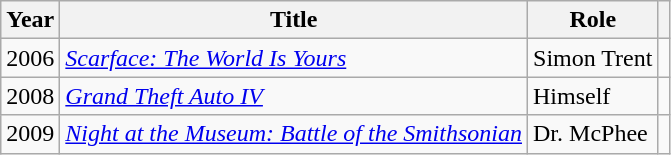<table class="wikitable sortable">
<tr>
<th>Year</th>
<th>Title</th>
<th>Role</th>
<th class="unsortable"></th>
</tr>
<tr>
<td>2006</td>
<td><em><a href='#'>Scarface: The World Is Yours</a></em></td>
<td>Simon Trent</td>
<td></td>
</tr>
<tr>
<td>2008</td>
<td><em><a href='#'>Grand Theft Auto IV</a></em></td>
<td>Himself</td>
<td></td>
</tr>
<tr>
<td>2009</td>
<td><em><a href='#'>Night at the Museum: Battle of the Smithsonian</a></em></td>
<td>Dr. McPhee</td>
<td></td>
</tr>
</table>
